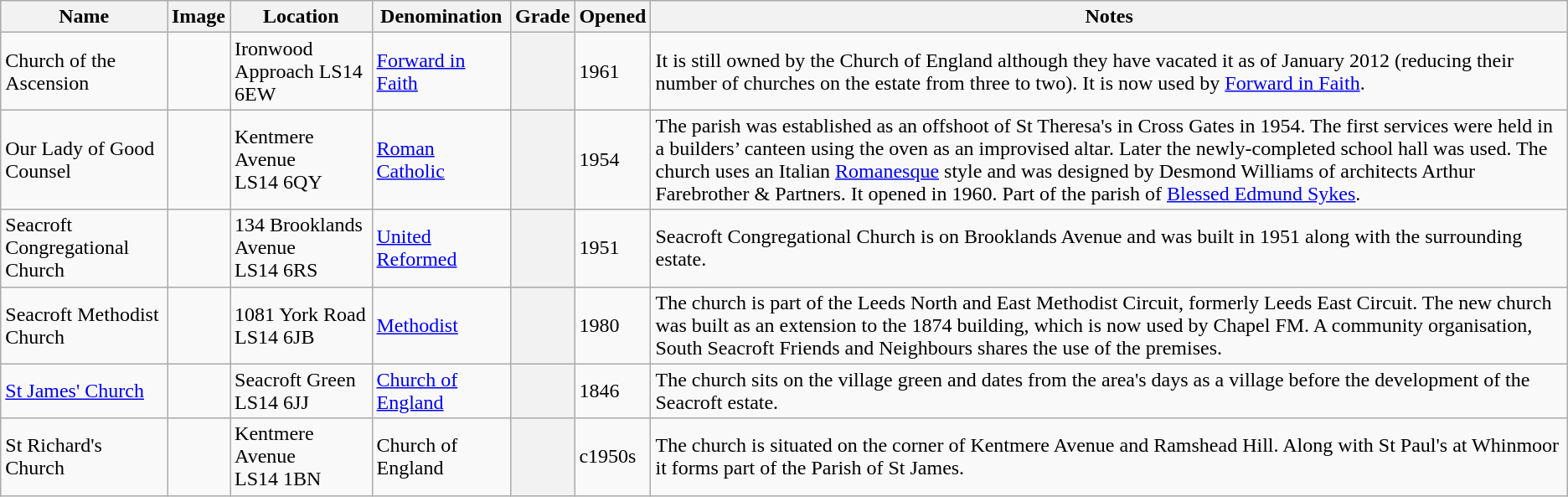<table class="wikitable sortable">
<tr>
<th>Name</th>
<th class="unsortable">Image</th>
<th>Location</th>
<th>Denomination</th>
<th>Grade</th>
<th>Opened</th>
<th class="unsortable">Notes</th>
</tr>
<tr>
<td>Church of the Ascension</td>
<td></td>
<td>Ironwood Approach LS14 6EW</td>
<td><a href='#'>Forward in Faith</a></td>
<th></th>
<td>1961</td>
<td>It is still owned by the Church of England although they have vacated it as of January 2012 (reducing their number of churches on the estate from three to two). It is now used by <a href='#'>Forward in Faith</a>.</td>
</tr>
<tr>
<td>Our Lady of Good Counsel</td>
<td></td>
<td>Kentmere Avenue<br>LS14 6QY</td>
<td><a href='#'>Roman Catholic</a></td>
<th></th>
<td>1954</td>
<td>The parish was established as an offshoot of St Theresa's in Cross Gates in 1954. The first services were held in a builders’ canteen using the oven as an improvised altar. Later the newly-completed school hall was used. The church uses an Italian <a href='#'>Romanesque</a> style and was designed by Desmond Williams of architects Arthur Farebrother & Partners. It opened in 1960. Part of the parish of <a href='#'>Blessed Edmund Sykes</a>.</td>
</tr>
<tr>
<td>Seacroft Congregational Church</td>
<td></td>
<td>134 Brooklands Avenue<br>LS14 6RS</td>
<td><a href='#'>United Reformed</a></td>
<th></th>
<td>1951</td>
<td>Seacroft Congregational Church is on Brooklands Avenue and was built in 1951 along with the surrounding estate.</td>
</tr>
<tr>
<td>Seacroft Methodist Church </td>
<td></td>
<td>1081 York Road<br>LS14 6JB</td>
<td><a href='#'>Methodist</a></td>
<th></th>
<td>1980</td>
<td>The church is part of the Leeds North and East Methodist Circuit, formerly Leeds East Circuit. The new church was built as an extension to the 1874 building, which is now used by Chapel FM. A community organisation, South Seacroft Friends and Neighbours shares the use of the premises.</td>
</tr>
<tr>
<td><a href='#'>St James' Church</a></td>
<td></td>
<td>Seacroft Green<br>LS14 6JJ</td>
<td><a href='#'>Church of England</a></td>
<th></th>
<td>1846</td>
<td>The church sits on the village green and dates from the area's days as a village before the development of the Seacroft estate.</td>
</tr>
<tr>
<td>St Richard's Church</td>
<td></td>
<td>Kentmere Avenue<br>LS14 1BN</td>
<td>Church of England</td>
<th></th>
<td>c1950s</td>
<td>The church is situated on the corner of Kentmere Avenue and Ramshead Hill. Along with St Paul's at Whinmoor it forms part of the Parish of St James.</td>
</tr>
</table>
